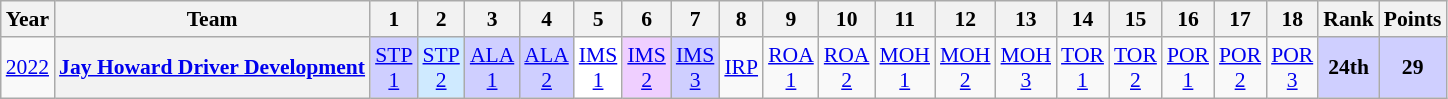<table class="wikitable" style="text-align:center; font-size:90%">
<tr>
<th>Year</th>
<th>Team</th>
<th>1</th>
<th>2</th>
<th>3</th>
<th>4</th>
<th>5</th>
<th>6</th>
<th>7</th>
<th>8</th>
<th>9</th>
<th>10</th>
<th>11</th>
<th>12</th>
<th>13</th>
<th>14</th>
<th>15</th>
<th>16</th>
<th>17</th>
<th>18</th>
<th>Rank</th>
<th>Points</th>
</tr>
<tr>
<td><a href='#'>2022</a></td>
<th><a href='#'>Jay Howard Driver Development</a></th>
<td style="background:#CFCFFF;"><a href='#'>STP<br>1</a><br></td>
<td style="background:#CFEAFF;"><a href='#'>STP<br>2</a><br></td>
<td style="background:#CFCFFF;"><a href='#'>ALA<br>1</a><br></td>
<td style="background:#CFCFFF;"><a href='#'>ALA<br>2</a><br></td>
<td style="background:#FFFFFF;"><a href='#'>IMS<br>1</a><br></td>
<td style="background:#EFCFFF;"><a href='#'>IMS<br>2</a><br></td>
<td style="background:#CFCFFF;"><a href='#'>IMS<br>3</a><br></td>
<td style="background:#;"><a href='#'>IRP</a><br></td>
<td style="background:#;"><a href='#'>ROA<br>1</a><br></td>
<td style="background:#;"><a href='#'>ROA<br>2</a><br></td>
<td style="background:#;"><a href='#'>MOH<br>1</a><br></td>
<td style="background:#;"><a href='#'>MOH<br>2</a><br></td>
<td style="background:#;"><a href='#'>MOH<br>3</a><br></td>
<td style="background:#;"><a href='#'>TOR<br>1</a><br></td>
<td style="background:#;"><a href='#'>TOR<br>2</a><br></td>
<td style="background:#;"><a href='#'>POR<br>1</a><br></td>
<td style="background:#;"><a href='#'>POR<br>2</a><br></td>
<td style="background:#;"><a href='#'>POR<br>3</a><br></td>
<th style="background:#CFCFFF;">24th</th>
<th style="background:#CFCFFF;">29</th>
</tr>
</table>
